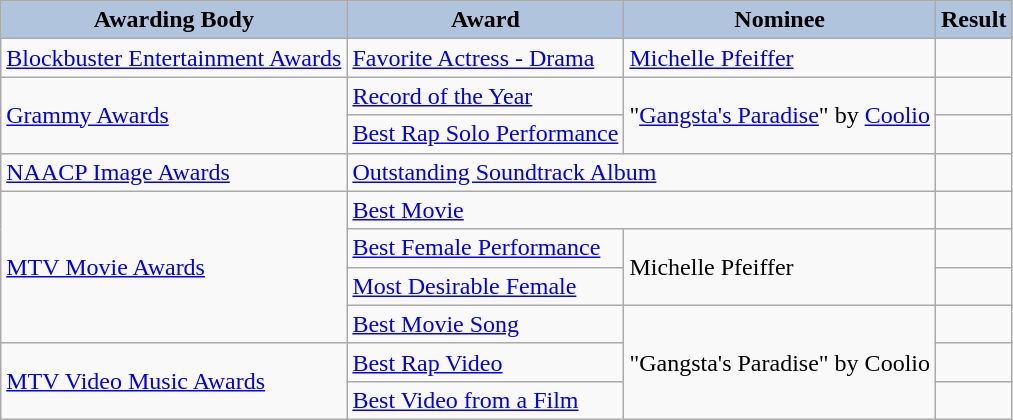<table class="wikitable" style="font-size: 100%;">
<tr>
<th style="background:#B0C4DE;">Awarding Body</th>
<th style="background:#B0C4DE;">Award</th>
<th style="background:#B0C4DE;">Nominee</th>
<th style="background:#B0C4DE;">Result</th>
</tr>
<tr>
<td><a href='#'>Blockbuster Entertainment Awards</a></td>
<td><a href='#'>Favorite Actress - Drama</a></td>
<td><a href='#'>Michelle Pfeiffer</a></td>
<td></td>
</tr>
<tr>
<td rowspan="2"><a href='#'>Grammy Awards</a></td>
<td><a href='#'>Record of the Year</a></td>
<td rowspan="2">"<a href='#'>Gangsta's Paradise</a>" by <a href='#'>Coolio</a></td>
<td></td>
</tr>
<tr>
<td><a href='#'>Best Rap Solo Performance</a></td>
<td></td>
</tr>
<tr>
<td><a href='#'>NAACP Image Awards</a></td>
<td colspan="2"><a href='#'>Outstanding Soundtrack Album</a></td>
<td></td>
</tr>
<tr>
<td rowspan="4"><a href='#'>MTV Movie Awards</a></td>
<td colspan="2"><a href='#'>Best Movie</a></td>
<td></td>
</tr>
<tr>
<td><a href='#'>Best Female Performance</a></td>
<td rowspan="2">Michelle Pfeiffer</td>
<td></td>
</tr>
<tr>
<td><a href='#'>Most Desirable Female</a></td>
<td></td>
</tr>
<tr>
<td><a href='#'>Best Movie Song</a></td>
<td rowspan="3">"Gangsta's Paradise" by Coolio</td>
<td></td>
</tr>
<tr>
<td rowspan="2"><a href='#'>MTV Video Music Awards</a></td>
<td><a href='#'>Best Rap Video</a></td>
<td></td>
</tr>
<tr>
<td><a href='#'>Best Video from a Film</a></td>
<td></td>
</tr>
</table>
